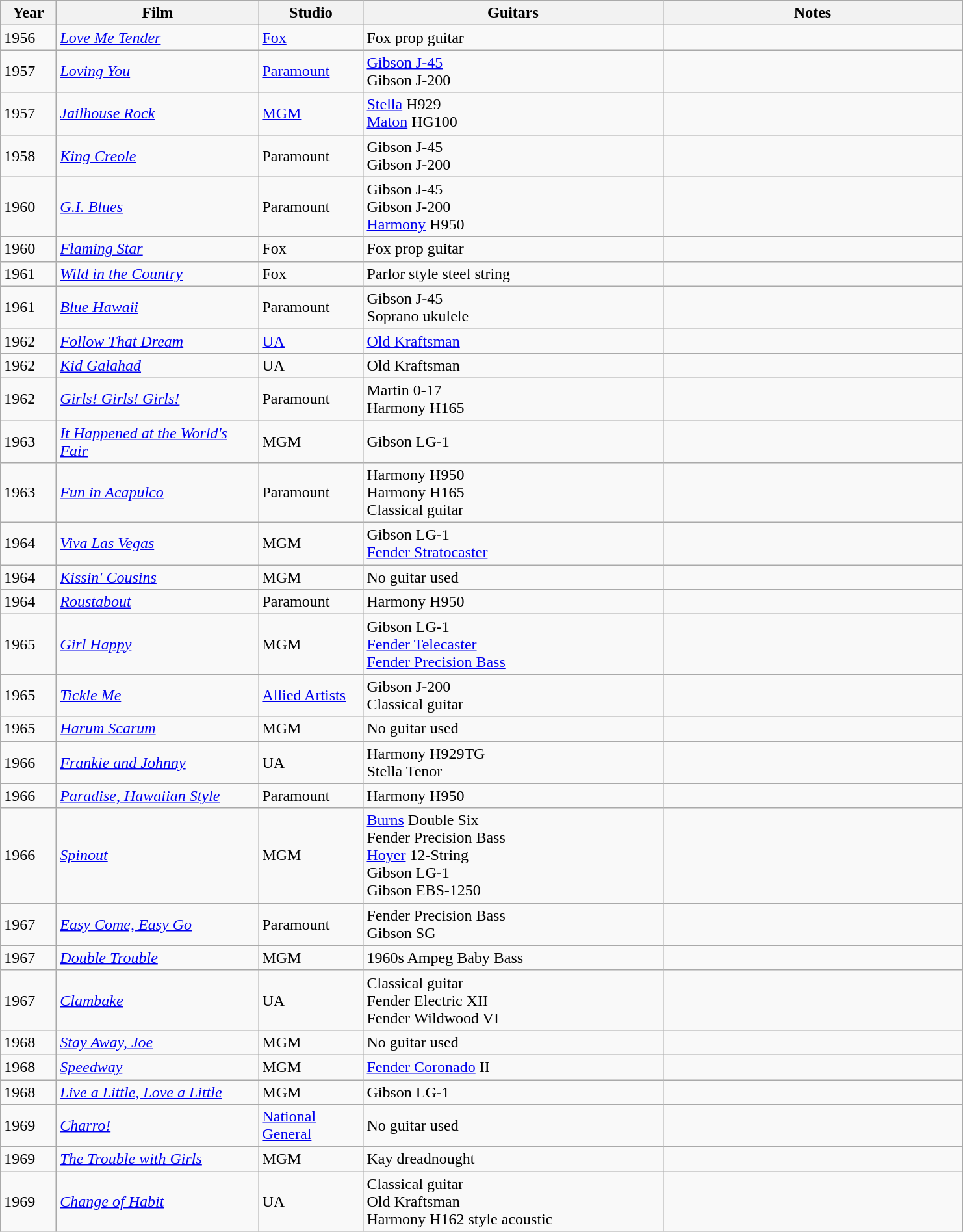<table class="wikitable sortable">
<tr>
<th style="width:50px;">Year</th>
<th style="width:200px;">Film</th>
<th style="width:100px;">Studio</th>
<th style="width:300px;" class="unsortable">Guitars</th>
<th style="width:300px;" class="unsortable">Notes</th>
</tr>
<tr>
<td>1956</td>
<td><em><a href='#'>Love Me Tender</a></em></td>
<td><a href='#'>Fox</a></td>
<td>Fox prop guitar</td>
<td></td>
</tr>
<tr>
<td>1957</td>
<td><em><a href='#'>Loving You</a></em></td>
<td><a href='#'>Paramount</a></td>
<td><a href='#'>Gibson J-45</a><br>Gibson J-200</td>
<td></td>
</tr>
<tr>
<td>1957</td>
<td><em><a href='#'>Jailhouse Rock</a></em></td>
<td><a href='#'>MGM</a></td>
<td><a href='#'>Stella</a> H929<br><a href='#'>Maton</a> HG100</td>
<td></td>
</tr>
<tr>
<td>1958</td>
<td><em><a href='#'>King Creole</a></em></td>
<td>Paramount</td>
<td>Gibson J-45<br>Gibson J-200</td>
<td></td>
</tr>
<tr>
<td>1960</td>
<td><em><a href='#'>G.I. Blues</a></em></td>
<td>Paramount</td>
<td>Gibson J-45<br>Gibson J-200<br><a href='#'>Harmony</a> H950</td>
<td></td>
</tr>
<tr>
<td>1960</td>
<td><em><a href='#'>Flaming Star</a></em></td>
<td>Fox</td>
<td>Fox prop guitar</td>
<td></td>
</tr>
<tr>
<td>1961</td>
<td><em><a href='#'>Wild in the Country</a></em></td>
<td>Fox</td>
<td>Parlor style steel string</td>
<td></td>
</tr>
<tr>
<td>1961</td>
<td><em><a href='#'>Blue Hawaii</a></em></td>
<td>Paramount</td>
<td>Gibson J-45<br>Soprano ukulele</td>
<td></td>
</tr>
<tr>
<td>1962</td>
<td><em><a href='#'>Follow That Dream</a></em></td>
<td><a href='#'>UA</a></td>
<td><a href='#'>Old Kraftsman</a></td>
<td></td>
</tr>
<tr>
<td>1962</td>
<td><em><a href='#'>Kid Galahad</a></em></td>
<td>UA</td>
<td>Old Kraftsman</td>
<td></td>
</tr>
<tr>
<td>1962</td>
<td><em><a href='#'>Girls! Girls! Girls!</a></em></td>
<td>Paramount</td>
<td>Martin 0-17<br>Harmony H165</td>
<td></td>
</tr>
<tr>
<td>1963</td>
<td><em><a href='#'>It Happened at the World's Fair</a></em></td>
<td>MGM</td>
<td>Gibson LG-1</td>
<td></td>
</tr>
<tr>
<td>1963</td>
<td><em><a href='#'>Fun in Acapulco</a></em></td>
<td>Paramount</td>
<td>Harmony H950<br>Harmony H165<br>Classical guitar</td>
<td></td>
</tr>
<tr>
<td>1964</td>
<td><em><a href='#'>Viva Las Vegas</a></em></td>
<td>MGM</td>
<td>Gibson LG-1<br><a href='#'>Fender Stratocaster</a></td>
<td></td>
</tr>
<tr>
<td>1964</td>
<td><em><a href='#'>Kissin' Cousins</a></em></td>
<td>MGM</td>
<td>No guitar used</td>
<td></td>
</tr>
<tr>
<td>1964</td>
<td><em><a href='#'>Roustabout</a></em></td>
<td>Paramount</td>
<td>Harmony H950</td>
<td></td>
</tr>
<tr>
<td>1965</td>
<td><em><a href='#'>Girl Happy</a></em></td>
<td>MGM</td>
<td>Gibson LG-1<br><a href='#'>Fender Telecaster</a><br><a href='#'>Fender Precision Bass</a></td>
<td></td>
</tr>
<tr>
<td>1965</td>
<td><em><a href='#'>Tickle Me</a></em></td>
<td><a href='#'>Allied Artists</a></td>
<td>Gibson J-200<br>Classical guitar</td>
<td></td>
</tr>
<tr>
<td>1965</td>
<td><em><a href='#'>Harum Scarum</a></em></td>
<td>MGM</td>
<td>No guitar used</td>
<td></td>
</tr>
<tr>
<td>1966</td>
<td><em><a href='#'>Frankie and Johnny</a></em></td>
<td>UA</td>
<td>Harmony H929TG<br>Stella Tenor</td>
<td></td>
</tr>
<tr>
<td>1966</td>
<td><em><a href='#'>Paradise, Hawaiian Style</a></em></td>
<td>Paramount</td>
<td>Harmony H950</td>
<td></td>
</tr>
<tr>
<td>1966</td>
<td><em><a href='#'>Spinout</a></em></td>
<td>MGM</td>
<td><a href='#'>Burns</a> Double Six<br>Fender Precision Bass<br><a href='#'>Hoyer</a> 12-String<br>Gibson LG-1<br>Gibson EBS-1250</td>
<td></td>
</tr>
<tr>
<td>1967</td>
<td><em><a href='#'>Easy Come, Easy Go</a></em></td>
<td>Paramount</td>
<td>Fender Precision Bass<br>Gibson SG</td>
<td></td>
</tr>
<tr>
<td>1967</td>
<td><em><a href='#'>Double Trouble</a></em></td>
<td>MGM</td>
<td>1960s Ampeg Baby Bass</td>
<td></td>
</tr>
<tr>
<td>1967</td>
<td><em><a href='#'>Clambake</a></em></td>
<td>UA</td>
<td>Classical guitar<br>Fender Electric XII<br>Fender Wildwood VI</td>
<td></td>
</tr>
<tr>
<td>1968</td>
<td><em><a href='#'>Stay Away, Joe</a></em></td>
<td>MGM</td>
<td>No guitar used</td>
<td></td>
</tr>
<tr>
<td>1968</td>
<td><em><a href='#'>Speedway</a></em></td>
<td>MGM</td>
<td><a href='#'>Fender Coronado</a> II</td>
<td></td>
</tr>
<tr>
<td>1968</td>
<td><em><a href='#'>Live a Little, Love a Little</a></em></td>
<td>MGM</td>
<td>Gibson LG-1</td>
<td></td>
</tr>
<tr>
<td>1969</td>
<td><em><a href='#'>Charro!</a></em></td>
<td><a href='#'>National General</a></td>
<td>No guitar used</td>
<td></td>
</tr>
<tr>
<td>1969</td>
<td><em><a href='#'>The Trouble with Girls</a></em></td>
<td>MGM</td>
<td>Kay dreadnought</td>
<td></td>
</tr>
<tr>
<td>1969</td>
<td><em><a href='#'>Change of Habit</a></em></td>
<td>UA</td>
<td>Classical guitar<br>Old Kraftsman<br>Harmony H162 style acoustic</td>
<td></td>
</tr>
</table>
